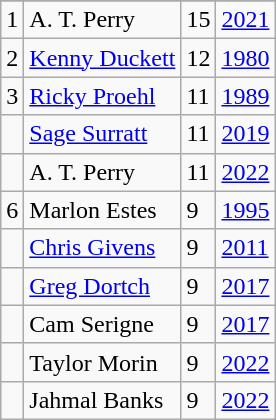<table class="wikitable">
<tr>
</tr>
<tr>
<td>1</td>
<td>A. T. Perry</td>
<td>15</td>
<td><a href='#'>2021</a></td>
</tr>
<tr>
<td>2</td>
<td><a href='#'>Kenny Duckett</a></td>
<td>12</td>
<td><a href='#'>1980</a></td>
</tr>
<tr>
<td>3</td>
<td><a href='#'>Ricky Proehl</a></td>
<td>11</td>
<td><a href='#'>1989</a></td>
</tr>
<tr>
<td></td>
<td><a href='#'>Sage Surratt</a></td>
<td>11</td>
<td><a href='#'>2019</a></td>
</tr>
<tr>
<td></td>
<td>A. T. Perry</td>
<td>11</td>
<td><a href='#'>2022</a></td>
</tr>
<tr>
<td>6</td>
<td>Marlon Estes</td>
<td>9</td>
<td><a href='#'>1995</a></td>
</tr>
<tr>
<td></td>
<td><a href='#'>Chris Givens</a></td>
<td>9</td>
<td><a href='#'>2011</a></td>
</tr>
<tr>
<td></td>
<td><a href='#'>Greg Dortch</a></td>
<td>9</td>
<td><a href='#'>2017</a></td>
</tr>
<tr>
<td></td>
<td>Cam Serigne</td>
<td>9</td>
<td><a href='#'>2017</a></td>
</tr>
<tr>
<td></td>
<td>Taylor Morin</td>
<td>9</td>
<td><a href='#'>2022</a></td>
</tr>
<tr>
<td></td>
<td>Jahmal Banks</td>
<td>9</td>
<td><a href='#'>2022</a></td>
</tr>
</table>
